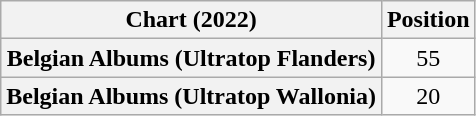<table class="wikitable sortable plainrowheaders" style="text-align:center">
<tr>
<th scope="col">Chart (2022)</th>
<th scope="col">Position</th>
</tr>
<tr>
<th scope="row">Belgian Albums (Ultratop Flanders)</th>
<td>55</td>
</tr>
<tr>
<th scope="row">Belgian Albums (Ultratop Wallonia)</th>
<td>20</td>
</tr>
</table>
